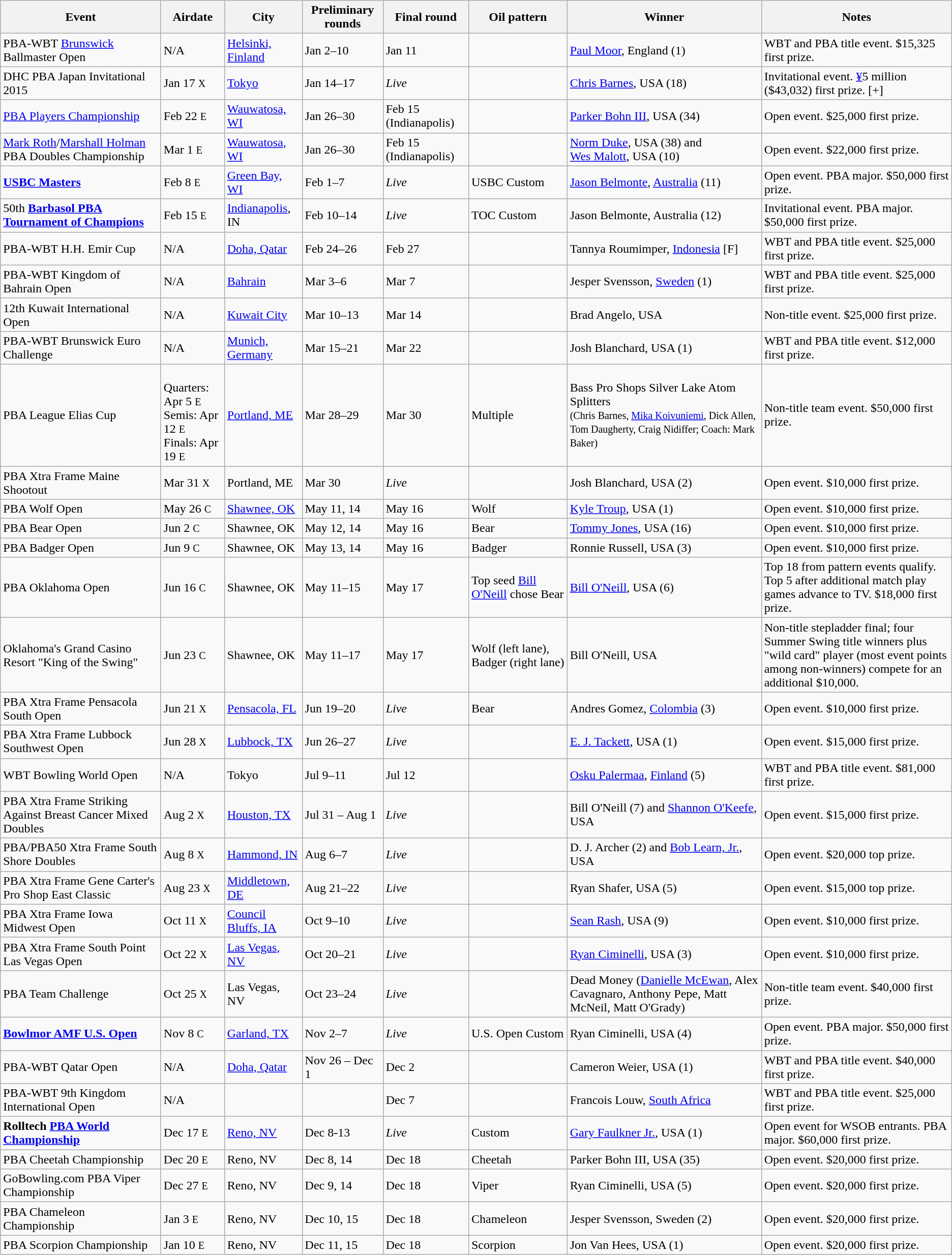<table class="wikitable">
<tr>
<th>Event</th>
<th>Airdate</th>
<th>City</th>
<th>Preliminary rounds</th>
<th>Final round</th>
<th>Oil pattern</th>
<th>Winner</th>
<th width=20%>Notes</th>
</tr>
<tr>
<td>PBA-WBT <a href='#'>Brunswick</a> Ballmaster Open</td>
<td>N/A</td>
<td><a href='#'>Helsinki, Finland</a></td>
<td>Jan 2–10</td>
<td>Jan 11</td>
<td></td>
<td><a href='#'>Paul Moor</a>, England (1)</td>
<td>WBT and PBA title event. $15,325 first prize.</td>
</tr>
<tr>
<td>DHC PBA Japan Invitational 2015</td>
<td>Jan 17 <small>X</small></td>
<td><a href='#'>Tokyo</a></td>
<td>Jan 14–17</td>
<td><em>Live</em></td>
<td></td>
<td><a href='#'>Chris Barnes</a>, USA (18)</td>
<td>Invitational event. <a href='#'>¥</a>5 million ($43,032) first prize. [+]</td>
</tr>
<tr>
<td><a href='#'>PBA Players Championship</a></td>
<td>Feb 22 <small>E</small></td>
<td><a href='#'>Wauwatosa, WI</a></td>
<td>Jan 26–30</td>
<td>Feb 15 (Indianapolis)</td>
<td></td>
<td><a href='#'>Parker Bohn III</a>, USA (34)</td>
<td>Open event. $25,000 first prize.</td>
</tr>
<tr>
<td><a href='#'>Mark Roth</a>/<a href='#'>Marshall Holman</a> PBA Doubles Championship</td>
<td>Mar 1 <small>E</small></td>
<td><a href='#'>Wauwatosa, WI</a></td>
<td>Jan 26–30</td>
<td>Feb 15 (Indianapolis)</td>
<td></td>
<td><a href='#'>Norm Duke</a>, USA (38) and<br><a href='#'>Wes Malott</a>, USA (10)</td>
<td>Open event. $22,000 first prize.</td>
</tr>
<tr>
<td><strong><a href='#'>USBC Masters</a></strong></td>
<td>Feb 8 <small>E</small></td>
<td><a href='#'>Green Bay, WI</a></td>
<td>Feb 1–7</td>
<td><em>Live</em></td>
<td>USBC Custom</td>
<td><a href='#'>Jason Belmonte</a>, <a href='#'>Australia</a> (11)</td>
<td>Open event. PBA major. $50,000 first prize.</td>
</tr>
<tr>
<td>50th <strong><a href='#'>Barbasol PBA Tournament of Champions</a></strong></td>
<td>Feb 15 <small>E</small></td>
<td><a href='#'>Indianapolis</a>, IN</td>
<td>Feb 10–14</td>
<td><em>Live</em></td>
<td>TOC Custom</td>
<td>Jason Belmonte, Australia (12)</td>
<td>Invitational event. PBA major. $50,000 first prize.</td>
</tr>
<tr>
<td>PBA-WBT H.H. Emir Cup</td>
<td>N/A</td>
<td><a href='#'>Doha, Qatar</a></td>
<td>Feb 24–26</td>
<td>Feb 27</td>
<td></td>
<td>Tannya Roumimper, <a href='#'>Indonesia</a> [F]</td>
<td>WBT and PBA title event. $25,000 first prize.</td>
</tr>
<tr>
<td>PBA-WBT Kingdom of Bahrain Open</td>
<td>N/A</td>
<td><a href='#'>Bahrain</a></td>
<td>Mar 3–6</td>
<td>Mar 7</td>
<td></td>
<td>Jesper Svensson, <a href='#'>Sweden</a> (1)</td>
<td>WBT and PBA title event. $25,000 first prize.</td>
</tr>
<tr>
<td>12th Kuwait International Open</td>
<td>N/A</td>
<td><a href='#'>Kuwait City</a></td>
<td>Mar 10–13</td>
<td>Mar 14</td>
<td></td>
<td>Brad Angelo, USA</td>
<td>Non-title event. $25,000 first prize.</td>
</tr>
<tr>
<td>PBA-WBT Brunswick Euro Challenge</td>
<td>N/A</td>
<td><a href='#'>Munich, Germany</a></td>
<td>Mar 15–21</td>
<td>Mar 22</td>
<td></td>
<td>Josh Blanchard, USA (1)</td>
<td>WBT and PBA title event. $12,000 first prize.</td>
</tr>
<tr>
<td>PBA League Elias Cup</td>
<td><br>Quarters: Apr 5 <small>E</small><br>Semis: Apr 12 <small>E</small><br>Finals: Apr 19 <small>E</small></td>
<td><a href='#'>Portland, ME</a></td>
<td>Mar 28–29</td>
<td>Mar 30</td>
<td>Multiple</td>
<td>Bass Pro Shops Silver Lake Atom Splitters<br><small>(Chris Barnes, <a href='#'>Mika Koivuniemi</a>, Dick Allen, Tom Daugherty, Craig Nidiffer; Coach: Mark Baker)</small></td>
<td>Non-title team event. $50,000 first prize.</td>
</tr>
<tr>
<td>PBA Xtra Frame Maine Shootout</td>
<td>Mar 31 <small>X</small></td>
<td>Portland, ME</td>
<td>Mar 30</td>
<td><em>Live</em></td>
<td></td>
<td>Josh Blanchard, USA (2)</td>
<td>Open event. $10,000 first prize.</td>
</tr>
<tr>
<td>PBA Wolf Open</td>
<td>May 26 <small>C</small></td>
<td><a href='#'>Shawnee, OK</a></td>
<td>May 11, 14</td>
<td>May 16</td>
<td>Wolf</td>
<td><a href='#'>Kyle Troup</a>, USA (1)</td>
<td>Open event. $10,000 first prize.</td>
</tr>
<tr>
<td>PBA Bear Open</td>
<td>Jun 2 <small>C</small></td>
<td>Shawnee, OK</td>
<td>May 12, 14</td>
<td>May 16</td>
<td>Bear</td>
<td><a href='#'>Tommy Jones</a>, USA (16)</td>
<td>Open event. $10,000 first prize.</td>
</tr>
<tr>
<td>PBA Badger Open</td>
<td>Jun 9 <small>C</small></td>
<td>Shawnee, OK</td>
<td>May 13, 14</td>
<td>May 16</td>
<td>Badger</td>
<td>Ronnie Russell, USA (3)</td>
<td>Open event. $10,000 first prize.</td>
</tr>
<tr>
<td>PBA Oklahoma Open</td>
<td>Jun 16 <small>C</small></td>
<td>Shawnee, OK</td>
<td>May 11–15</td>
<td>May 17</td>
<td>Top seed <a href='#'>Bill O'Neill</a> chose Bear</td>
<td><a href='#'>Bill O'Neill</a>, USA (6)</td>
<td>Top 18 from pattern events qualify. Top 5 after additional match play games advance to TV. $18,000 first prize.</td>
</tr>
<tr>
<td>Oklahoma's Grand Casino Resort "King of the Swing"</td>
<td>Jun 23 <small>C</small></td>
<td>Shawnee, OK</td>
<td>May 11–17</td>
<td>May 17</td>
<td>Wolf (left lane), Badger (right lane)</td>
<td>Bill O'Neill, USA</td>
<td>Non-title stepladder final; four Summer Swing title winners plus "wild card" player (most event points among non-winners) compete for an additional $10,000.</td>
</tr>
<tr>
<td>PBA Xtra Frame Pensacola South Open</td>
<td>Jun 21 <small>X</small></td>
<td><a href='#'>Pensacola, FL</a></td>
<td>Jun 19–20</td>
<td><em>Live</em></td>
<td>Bear</td>
<td>Andres Gomez, <a href='#'>Colombia</a> (3)</td>
<td>Open event. $10,000 first prize.</td>
</tr>
<tr>
<td>PBA Xtra Frame Lubbock Southwest Open</td>
<td>Jun 28 <small>X</small></td>
<td><a href='#'>Lubbock, TX</a></td>
<td>Jun 26–27</td>
<td><em>Live</em></td>
<td></td>
<td><a href='#'>E. J. Tackett</a>, USA (1)</td>
<td>Open event. $15,000 first prize.</td>
</tr>
<tr>
<td>WBT Bowling World Open</td>
<td>N/A</td>
<td>Tokyo</td>
<td>Jul 9–11</td>
<td>Jul 12</td>
<td></td>
<td><a href='#'>Osku Palermaa</a>, <a href='#'>Finland</a> (5)</td>
<td>WBT and PBA title event. $81,000 first prize.</td>
</tr>
<tr>
<td>PBA Xtra Frame Striking Against Breast Cancer Mixed Doubles</td>
<td>Aug 2 <small>X</small></td>
<td><a href='#'>Houston, TX</a></td>
<td>Jul 31 – Aug 1</td>
<td><em>Live</em></td>
<td></td>
<td>Bill O'Neill (7) and <a href='#'>Shannon O'Keefe</a>, USA</td>
<td>Open event. $15,000 first prize.</td>
</tr>
<tr>
<td>PBA/PBA50 Xtra Frame South Shore Doubles</td>
<td>Aug 8 <small>X</small></td>
<td><a href='#'>Hammond, IN</a></td>
<td>Aug 6–7</td>
<td><em>Live</em></td>
<td></td>
<td>D. J. Archer (2) and <a href='#'>Bob Learn, Jr.</a>, USA</td>
<td>Open event. $20,000 top prize.</td>
</tr>
<tr>
<td>PBA Xtra Frame Gene Carter's Pro Shop East Classic</td>
<td>Aug 23 <small>X</small></td>
<td><a href='#'>Middletown, DE</a></td>
<td>Aug 21–22</td>
<td><em>Live</em></td>
<td></td>
<td>Ryan Shafer, USA (5)</td>
<td>Open event. $15,000 top prize.</td>
</tr>
<tr>
<td>PBA Xtra Frame Iowa Midwest Open</td>
<td>Oct 11 <small>X</small></td>
<td><a href='#'>Council Bluffs, IA</a></td>
<td>Oct 9–10</td>
<td><em>Live</em></td>
<td></td>
<td><a href='#'>Sean Rash</a>, USA (9)</td>
<td>Open event. $10,000 first prize.</td>
</tr>
<tr>
<td>PBA Xtra Frame South Point Las Vegas Open</td>
<td>Oct 22 <small>X</small></td>
<td><a href='#'>Las Vegas, NV</a></td>
<td>Oct 20–21</td>
<td><em>Live</em></td>
<td></td>
<td><a href='#'>Ryan Ciminelli</a>, USA (3)</td>
<td>Open event. $10,000 first prize.</td>
</tr>
<tr>
<td>PBA Team Challenge</td>
<td>Oct 25 <small>X</small></td>
<td>Las Vegas, NV</td>
<td>Oct 23–24</td>
<td><em>Live</em></td>
<td></td>
<td>Dead Money (<a href='#'>Danielle McEwan</a>, Alex Cavagnaro, Anthony Pepe, Matt McNeil, Matt O'Grady)</td>
<td>Non-title team event. $40,000 first prize.</td>
</tr>
<tr>
<td><strong><a href='#'>Bowlmor AMF U.S. Open</a></strong></td>
<td>Nov 8 <small>C</small></td>
<td><a href='#'>Garland, TX</a></td>
<td>Nov 2–7</td>
<td><em>Live</em></td>
<td>U.S. Open Custom</td>
<td>Ryan Ciminelli, USA (4)</td>
<td>Open event. PBA major. $50,000 first prize.</td>
</tr>
<tr>
<td>PBA-WBT Qatar Open</td>
<td>N/A</td>
<td><a href='#'>Doha, Qatar</a></td>
<td>Nov 26 – Dec 1</td>
<td>Dec 2</td>
<td></td>
<td>Cameron Weier, USA (1)</td>
<td>WBT and PBA title event. $40,000 first prize.</td>
</tr>
<tr>
<td>PBA-WBT 9th Kingdom International Open</td>
<td>N/A</td>
<td></td>
<td></td>
<td>Dec 7</td>
<td></td>
<td>Francois Louw, <a href='#'>South Africa</a></td>
<td>WBT and PBA title event. $25,000 first prize.</td>
</tr>
<tr>
<td><strong>Rolltech <a href='#'>PBA World Championship</a></strong></td>
<td>Dec 17 <small>E</small></td>
<td><a href='#'>Reno, NV</a></td>
<td>Dec 8-13</td>
<td><em>Live</em></td>
<td>Custom</td>
<td><a href='#'>Gary Faulkner Jr.</a>, USA (1)</td>
<td>Open event for WSOB entrants. PBA major. $60,000 first prize.</td>
</tr>
<tr>
<td>PBA Cheetah Championship</td>
<td>Dec 20 <small>E</small></td>
<td>Reno, NV</td>
<td>Dec 8, 14</td>
<td>Dec 18</td>
<td>Cheetah</td>
<td>Parker Bohn III, USA (35)</td>
<td>Open event. $20,000 first prize.</td>
</tr>
<tr>
<td>GoBowling.com PBA Viper Championship</td>
<td>Dec 27 <small>E</small></td>
<td>Reno, NV</td>
<td>Dec 9, 14</td>
<td>Dec 18</td>
<td>Viper</td>
<td>Ryan Ciminelli, USA (5)</td>
<td>Open event. $20,000 first prize.</td>
</tr>
<tr>
<td>PBA Chameleon Championship</td>
<td>Jan 3 <small>E</small></td>
<td>Reno, NV</td>
<td>Dec 10, 15</td>
<td>Dec 18</td>
<td>Chameleon</td>
<td>Jesper Svensson, Sweden (2)</td>
<td>Open event. $20,000 first prize.</td>
</tr>
<tr>
<td>PBA Scorpion Championship</td>
<td>Jan 10 <small>E</small></td>
<td>Reno, NV</td>
<td>Dec 11, 15</td>
<td>Dec 18</td>
<td>Scorpion</td>
<td>Jon Van Hees, USA (1)</td>
<td>Open event. $20,000 first prize.</td>
</tr>
</table>
